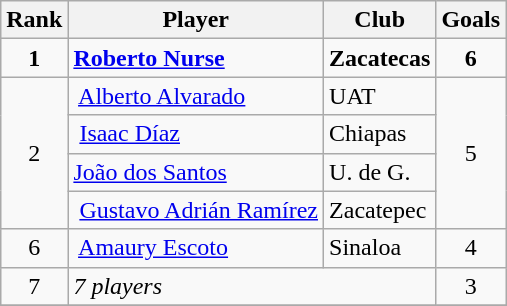<table class="wikitable">
<tr>
<th>Rank</th>
<th>Player</th>
<th>Club</th>
<th>Goals</th>
</tr>
<tr>
<td align=center rowspan=1><strong>1</strong></td>
<td><strong> <a href='#'>Roberto Nurse</a></strong></td>
<td><strong>Zacatecas</strong></td>
<td align=center rowspan=1><strong>6</strong></td>
</tr>
<tr>
<td align=center rowspan=4>2</td>
<td> <a href='#'>Alberto Alvarado</a></td>
<td>UAT</td>
<td align=center rowspan=4>5</td>
</tr>
<tr>
<td> <a href='#'>Isaac Díaz</a></td>
<td>Chiapas</td>
</tr>
<tr>
<td> <a href='#'>João dos Santos</a></td>
<td>U. de G.</td>
</tr>
<tr>
<td> <a href='#'>Gustavo Adrián Ramírez</a></td>
<td>Zacatepec</td>
</tr>
<tr>
<td align=center rowspan=1>6</td>
<td> <a href='#'>Amaury Escoto</a></td>
<td>Sinaloa</td>
<td align=center rowspan=1>4</td>
</tr>
<tr>
<td align=center rowspan=1>7</td>
<td colspan=2><em>7 players</em></td>
<td align=center rowspan=1>3</td>
</tr>
<tr>
</tr>
</table>
